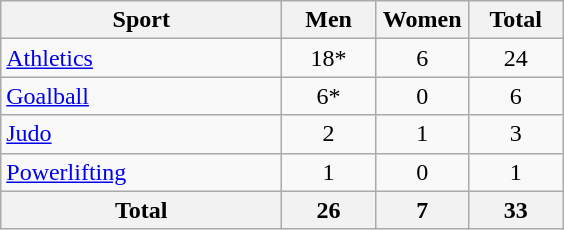<table class="wikitable sortable" style="text-align:center">
<tr>
<th width=180>Sport</th>
<th width=55>Men</th>
<th width=55>Women</th>
<th width=55>Total</th>
</tr>
<tr>
<td align=left><a href='#'>Athletics</a></td>
<td>18*</td>
<td>6</td>
<td>24</td>
</tr>
<tr>
<td align=left><a href='#'>Goalball</a></td>
<td>6*</td>
<td>0</td>
<td>6</td>
</tr>
<tr>
<td align=left><a href='#'>Judo</a></td>
<td>2</td>
<td>1</td>
<td>3</td>
</tr>
<tr>
<td align=left><a href='#'>Powerlifting</a></td>
<td>1</td>
<td>0</td>
<td>1</td>
</tr>
<tr class="sortbottom">
<th>Total</th>
<th>26</th>
<th>7</th>
<th>33</th>
</tr>
</table>
